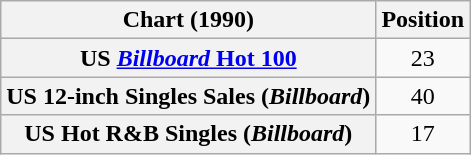<table class="wikitable sortable plainrowheaders" style="text-align:center">
<tr>
<th>Chart (1990)</th>
<th>Position</th>
</tr>
<tr>
<th scope="row">US <a href='#'><em>Billboard</em> Hot 100</a></th>
<td>23</td>
</tr>
<tr>
<th scope="row">US 12-inch Singles Sales (<em>Billboard</em>)</th>
<td>40</td>
</tr>
<tr>
<th scope="row">US Hot R&B Singles (<em>Billboard</em>)</th>
<td>17</td>
</tr>
</table>
